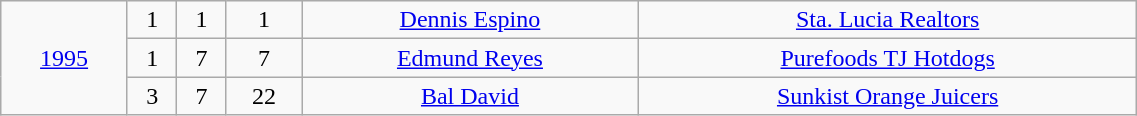<table class=wikitable width=60%>
<tr align=center>
<td rowspan=3><a href='#'>1995</a></td>
<td>1</td>
<td>1</td>
<td>1</td>
<td><a href='#'>Dennis Espino</a></td>
<td><a href='#'>Sta. Lucia Realtors</a></td>
</tr>
<tr align=center>
<td>1</td>
<td>7</td>
<td>7</td>
<td><a href='#'>Edmund Reyes</a></td>
<td><a href='#'>Purefoods TJ Hotdogs</a></td>
</tr>
<tr align=center>
<td>3</td>
<td>7</td>
<td>22</td>
<td><a href='#'>Bal David</a></td>
<td><a href='#'>Sunkist Orange Juicers</a></td>
</tr>
</table>
